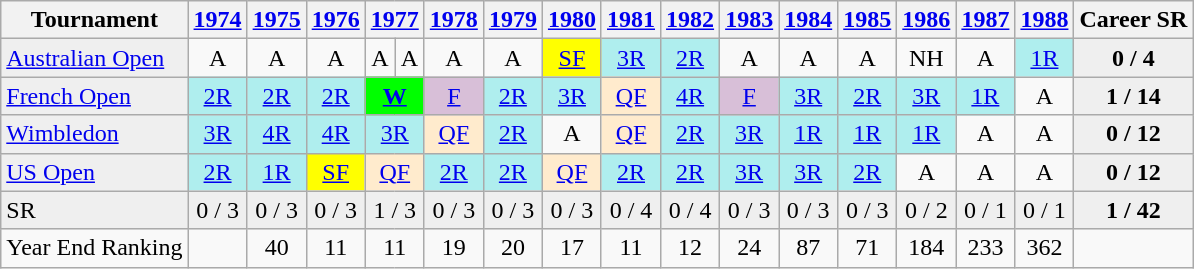<table class="wikitable">
<tr>
<th>Tournament</th>
<th><a href='#'>1974</a></th>
<th><a href='#'>1975</a></th>
<th><a href='#'>1976</a></th>
<th colspan=2><a href='#'>1977</a></th>
<th><a href='#'>1978</a></th>
<th><a href='#'>1979</a></th>
<th><a href='#'>1980</a></th>
<th><a href='#'>1981</a></th>
<th><a href='#'>1982</a></th>
<th><a href='#'>1983</a></th>
<th><a href='#'>1984</a></th>
<th><a href='#'>1985</a></th>
<th><a href='#'>1986</a></th>
<th><a href='#'>1987</a></th>
<th><a href='#'>1988</a></th>
<th>Career SR</th>
</tr>
<tr>
<td style="background:#EFEFEF;"><a href='#'>Australian Open</a></td>
<td align="center">A</td>
<td align="center">A</td>
<td align="center">A</td>
<td align="center">A</td>
<td align="center">A</td>
<td align="center">A</td>
<td align="center">A</td>
<td align="center" style="background:yellow;"><a href='#'>SF</a></td>
<td align="center" style="background:#afeeee;"><a href='#'>3R</a></td>
<td align="center" style="background:#afeeee;"><a href='#'>2R</a></td>
<td align="center">A</td>
<td align="center">A</td>
<td align="center">A</td>
<td align="center">NH</td>
<td align="center">A</td>
<td align="center" style="background:#afeeee;"><a href='#'>1R</a></td>
<td align="center" style="background:#EFEFEF;"><strong>0 / 4</strong></td>
</tr>
<tr>
<td style="background:#EFEFEF;"><a href='#'>French Open</a></td>
<td align="center" style="background:#afeeee;"><a href='#'>2R</a></td>
<td align="center" style="background:#afeeee;"><a href='#'>2R</a></td>
<td align="center" style="background:#afeeee;"><a href='#'>2R</a></td>
<td align="center" style="background:#00ff00;" colspan=2><strong><a href='#'>W</a></strong></td>
<td align="center" style="background:#D8BFD8;"><a href='#'>F</a></td>
<td align="center" style="background:#afeeee;"><a href='#'>2R</a></td>
<td align="center" style="background:#afeeee;"><a href='#'>3R</a></td>
<td align="center" style="background:#ffebcd;"><a href='#'>QF</a></td>
<td align="center" style="background:#afeeee;"><a href='#'>4R</a></td>
<td align="center" style="background:#D8BFD8;"><a href='#'>F</a></td>
<td align="center" style="background:#afeeee;"><a href='#'>3R</a></td>
<td align="center" style="background:#afeeee;"><a href='#'>2R</a></td>
<td align="center" style="background:#afeeee;"><a href='#'>3R</a></td>
<td align="center" style="background:#afeeee;"><a href='#'>1R</a></td>
<td align="center">A</td>
<td align="center" style="background:#EFEFEF;"><strong>1 / 14</strong></td>
</tr>
<tr>
<td style="background:#EFEFEF;"><a href='#'>Wimbledon</a></td>
<td align="center" style="background:#afeeee;"><a href='#'>3R</a></td>
<td align="center" style="background:#afeeee;"><a href='#'>4R</a></td>
<td align="center" style="background:#afeeee;"><a href='#'>4R</a></td>
<td align="center" style="background:#afeeee;" colspan=2><a href='#'>3R</a></td>
<td align="center" style="background:#ffebcd;"><a href='#'>QF</a></td>
<td align="center" style="background:#afeeee;"><a href='#'>2R</a></td>
<td align="center">A</td>
<td align="center" style="background:#ffebcd;"><a href='#'>QF</a></td>
<td align="center" style="background:#afeeee;"><a href='#'>2R</a></td>
<td align="center" style="background:#afeeee;"><a href='#'>3R</a></td>
<td align="center" style="background:#afeeee;"><a href='#'>1R</a></td>
<td align="center" style="background:#afeeee;"><a href='#'>1R</a></td>
<td align="center" style="background:#afeeee;"><a href='#'>1R</a></td>
<td align="center">A</td>
<td align="center">A</td>
<td align="center" style="background:#EFEFEF;"><strong>0 / 12</strong></td>
</tr>
<tr>
<td style="background:#EFEFEF;"><a href='#'>US Open</a></td>
<td align="center" style="background:#afeeee;"><a href='#'>2R</a></td>
<td align="center" style="background:#afeeee;"><a href='#'>1R</a></td>
<td align="center" style="background:yellow;"><a href='#'>SF</a></td>
<td align="center" style="background:#ffebcd;" colspan=2><a href='#'>QF</a></td>
<td align="center" style="background:#afeeee;"><a href='#'>2R</a></td>
<td align="center" style="background:#afeeee;"><a href='#'>2R</a></td>
<td align="center" style="background:#ffebcd;"><a href='#'>QF</a></td>
<td align="center" style="background:#afeeee;"><a href='#'>2R</a></td>
<td align="center" style="background:#afeeee;"><a href='#'>2R</a></td>
<td align="center" style="background:#afeeee;"><a href='#'>3R</a></td>
<td align="center" style="background:#afeeee;"><a href='#'>3R</a></td>
<td align="center" style="background:#afeeee;"><a href='#'>2R</a></td>
<td align="center">A</td>
<td align="center">A</td>
<td align="center">A</td>
<td align="center" style="background:#EFEFEF;"><strong>0 / 12</strong></td>
</tr>
<tr>
<td style="background:#EFEFEF;">SR</td>
<td align="center" style="background:#EFEFEF;">0 / 3</td>
<td align="center" style="background:#EFEFEF;">0 / 3</td>
<td align="center" style="background:#EFEFEF;">0 / 3</td>
<td align="center" style="background:#EFEFEF;" colspan=2>1 / 3</td>
<td align="center" style="background:#EFEFEF;">0 / 3</td>
<td align="center" style="background:#EFEFEF;">0 / 3</td>
<td align="center" style="background:#EFEFEF;">0 / 3</td>
<td align="center" style="background:#EFEFEF;">0 / 4</td>
<td align="center" style="background:#EFEFEF;">0 / 4</td>
<td align="center" style="background:#EFEFEF;">0 / 3</td>
<td align="center" style="background:#EFEFEF;">0 / 3</td>
<td align="center" style="background:#EFEFEF;">0 / 3</td>
<td align="center" style="background:#EFEFEF;">0 / 2</td>
<td align="center" style="background:#EFEFEF;">0 / 1</td>
<td align="center" style="background:#EFEFEF;">0 / 1</td>
<td align="center" style="background:#EFEFEF;"><strong>1 / 42</strong></td>
</tr>
<tr>
<td align=left>Year End Ranking</td>
<td align="center"></td>
<td align="center">40</td>
<td align="center">11</td>
<td colspan=2 align="center">11</td>
<td align="center">19</td>
<td align="center">20</td>
<td align="center">17</td>
<td align="center">11</td>
<td align="center">12</td>
<td align="center">24</td>
<td align="center">87</td>
<td align="center">71</td>
<td align="center">184</td>
<td align="center">233</td>
<td align="center">362</td>
</tr>
</table>
